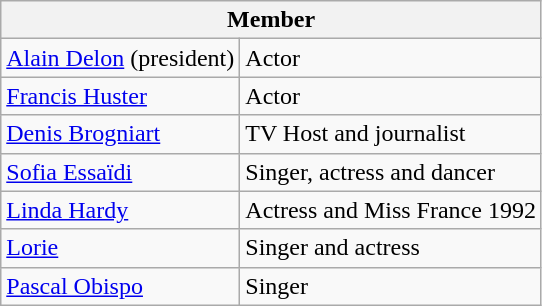<table class="wikitable">
<tr>
<th scope=col colspan="2">Member</th>
</tr>
<tr>
<td><a href='#'>Alain Delon</a> (president)</td>
<td>Actor</td>
</tr>
<tr>
<td><a href='#'>Francis Huster</a></td>
<td>Actor</td>
</tr>
<tr>
<td><a href='#'>Denis Brogniart</a></td>
<td>TV Host and journalist</td>
</tr>
<tr>
<td><a href='#'>Sofia Essaïdi</a></td>
<td>Singer, actress and dancer</td>
</tr>
<tr>
<td><a href='#'>Linda Hardy</a></td>
<td>Actress and Miss France 1992</td>
</tr>
<tr>
<td><a href='#'>Lorie</a></td>
<td>Singer and actress</td>
</tr>
<tr>
<td><a href='#'>Pascal Obispo</a></td>
<td>Singer</td>
</tr>
</table>
